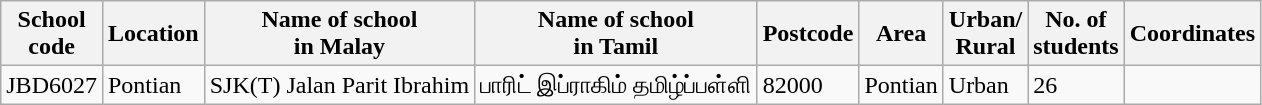<table class="wikitable sortable">
<tr>
<th>School<br>code</th>
<th>Location</th>
<th>Name of school<br>in Malay</th>
<th>Name of school<br>in Tamil</th>
<th>Postcode</th>
<th>Area</th>
<th>Urban/<br>Rural</th>
<th>No. of<br>students</th>
<th>Coordinates</th>
</tr>
<tr>
<td>JBD6027</td>
<td>Pontian</td>
<td>SJK(T) Jalan Parit Ibrahim</td>
<td>பாரிட் இப்ராகிம் தமிழ்ப்பள்ளி</td>
<td>82000</td>
<td>Pontian</td>
<td>Urban</td>
<td>26</td>
<td></td>
</tr>
</table>
